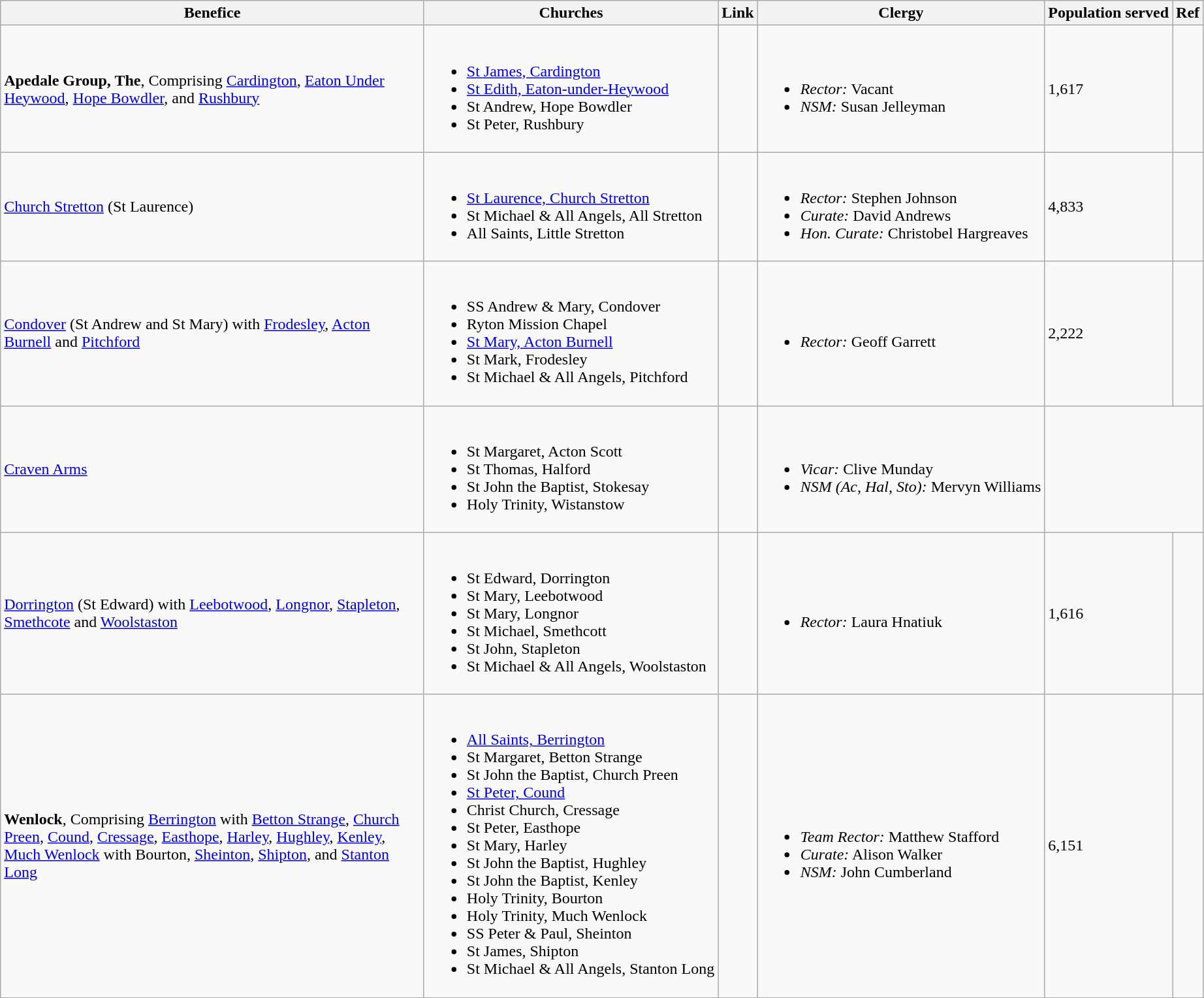<table class="wikitable">
<tr>
<th width="425">Benefice</th>
<th>Churches</th>
<th>Link</th>
<th>Clergy</th>
<th>Population served</th>
<th>Ref</th>
</tr>
<tr>
<td><strong>Apedale Group, The</strong>, Comprising <a href='#'>Cardington</a>, <a href='#'>Eaton Under Heywood</a>, <a href='#'>Hope Bowdler</a>, and <a href='#'>Rushbury</a></td>
<td><br><ul><li><a href='#'>St James, Cardington</a></li><li><a href='#'>St Edith, Eaton-under-Heywood</a></li><li>St Andrew, Hope Bowdler</li><li>St Peter, Rushbury</li></ul></td>
<td></td>
<td><br><ul><li><em>Rector:</em> Vacant</li><li><em>NSM:</em> Susan Jelleyman</li></ul></td>
<td>1,617</td>
<td></td>
</tr>
<tr>
<td><a href='#'>Church Stretton</a> (St Laurence)</td>
<td><br><ul><li><a href='#'>St Laurence, Church Stretton</a></li><li>St Michael & All Angels, All Stretton</li><li>All Saints, Little Stretton</li></ul></td>
<td></td>
<td><br><ul><li><em>Rector:</em> Stephen Johnson</li><li><em>Curate:</em> David Andrews</li><li><em>Hon. Curate:</em> Christobel Hargreaves</li></ul></td>
<td>4,833</td>
<td></td>
</tr>
<tr>
<td><a href='#'>Condover</a> (St Andrew and St Mary) with <a href='#'>Frodesley</a>, <a href='#'>Acton Burnell</a> and <a href='#'>Pitchford</a></td>
<td><br><ul><li>SS Andrew & Mary, Condover</li><li>Ryton Mission Chapel</li><li><a href='#'>St Mary, Acton Burnell</a></li><li>St Mark, Frodesley</li><li>St Michael & All Angels, Pitchford</li></ul></td>
<td></td>
<td><br><ul><li><em>Rector:</em> Geoff Garrett</li></ul></td>
<td>2,222</td>
<td></td>
</tr>
<tr>
<td><a href='#'>Craven Arms</a></td>
<td><br><ul><li>St Margaret, Acton Scott</li><li>St Thomas, Halford</li><li>St John the Baptist, Stokesay</li><li>Holy Trinity, Wistanstow</li></ul></td>
<td></td>
<td><br><ul><li><em>Vicar:</em> Clive Munday</li><li><em>NSM (Ac, Hal, Sto):</em> Mervyn Williams</li></ul></td>
</tr>
<tr>
<td><a href='#'>Dorrington</a> (St Edward) with <a href='#'>Leebotwood</a>, <a href='#'>Longnor</a>, <a href='#'>Stapleton</a>, <a href='#'>Smethcote</a> and <a href='#'>Woolstaston</a></td>
<td><br><ul><li>St Edward, Dorrington</li><li>St Mary, Leebotwood</li><li>St Mary, Longnor</li><li>St Michael, Smethcott</li><li>St John, Stapleton</li><li>St Michael & All Angels, Woolstaston</li></ul></td>
<td></td>
<td><br><ul><li><em>Rector:</em> Laura Hnatiuk</li></ul></td>
<td>1,616</td>
<td></td>
</tr>
<tr>
<td><strong>Wenlock</strong>, Comprising <a href='#'>Berrington</a> with <a href='#'>Betton Strange</a>, <a href='#'>Church Preen</a>, <a href='#'>Cound</a>, <a href='#'>Cressage</a>, <a href='#'>Easthope</a>, <a href='#'>Harley</a>, <a href='#'>Hughley</a>, <a href='#'>Kenley</a>, <a href='#'>Much Wenlock</a> with Bourton, <a href='#'>Sheinton</a>, <a href='#'>Shipton</a>, and <a href='#'>Stanton Long</a></td>
<td><br><ul><li><a href='#'>All Saints, Berrington</a></li><li>St Margaret, Betton Strange</li><li>St John the Baptist, Church Preen</li><li><a href='#'>St Peter, Cound</a></li><li>Christ Church, Cressage</li><li>St Peter, Easthope</li><li>St Mary, Harley</li><li>St John the Baptist, Hughley</li><li>St John the Baptist, Kenley</li><li>Holy Trinity, Bourton</li><li>Holy Trinity, Much Wenlock </li><li>SS Peter & Paul, Sheinton</li><li>St James, Shipton</li><li>St Michael & All Angels, Stanton Long</li></ul></td>
<td></td>
<td><br><ul><li><em>Team Rector:</em> Matthew Stafford</li><li><em>Curate:</em> Alison Walker</li><li><em>NSM:</em> John Cumberland</li></ul></td>
<td>6,151</td>
<td></td>
</tr>
</table>
